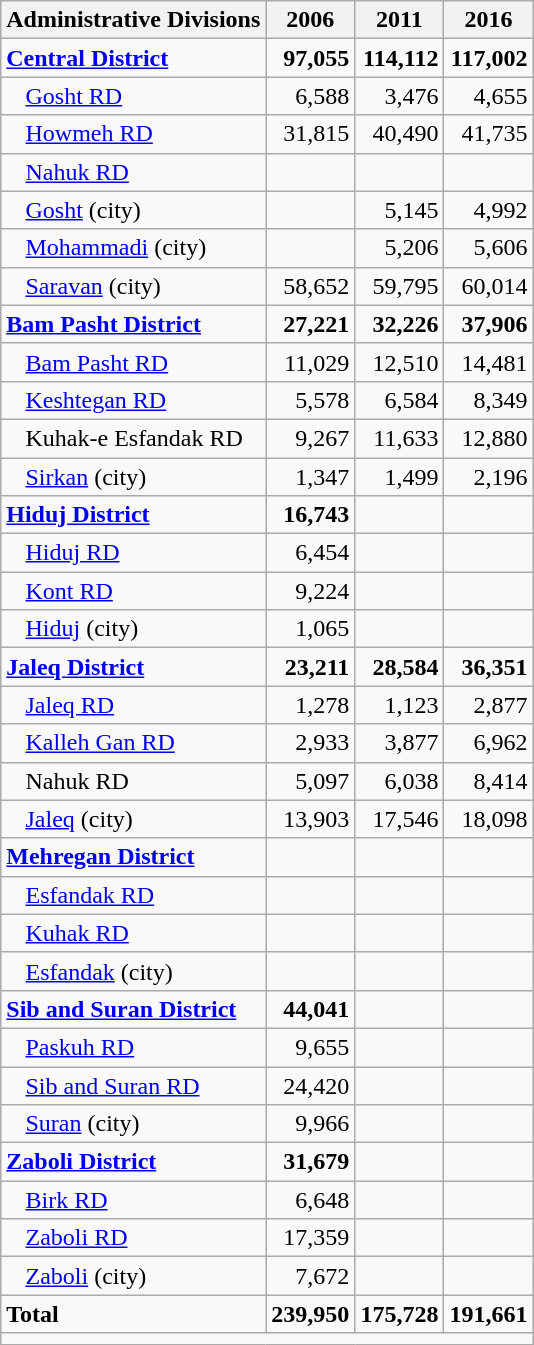<table class="wikitable">
<tr>
<th>Administrative Divisions</th>
<th>2006</th>
<th>2011</th>
<th>2016</th>
</tr>
<tr>
<td><strong><a href='#'>Central District</a></strong></td>
<td style="text-align: right;"><strong>97,055</strong></td>
<td style="text-align: right;"><strong>114,112</strong></td>
<td style="text-align: right;"><strong>117,002</strong></td>
</tr>
<tr>
<td style="padding-left: 1em;"><a href='#'>Gosht RD</a></td>
<td style="text-align: right;">6,588</td>
<td style="text-align: right;">3,476</td>
<td style="text-align: right;">4,655</td>
</tr>
<tr>
<td style="padding-left: 1em;"><a href='#'>Howmeh RD</a></td>
<td style="text-align: right;">31,815</td>
<td style="text-align: right;">40,490</td>
<td style="text-align: right;">41,735</td>
</tr>
<tr>
<td style="padding-left: 1em;"><a href='#'>Nahuk RD</a></td>
<td style="text-align: right;"></td>
<td style="text-align: right;"></td>
<td style="text-align: right;"></td>
</tr>
<tr>
<td style="padding-left: 1em;"><a href='#'>Gosht</a> (city)</td>
<td style="text-align: right;"></td>
<td style="text-align: right;">5,145</td>
<td style="text-align: right;">4,992</td>
</tr>
<tr>
<td style="padding-left: 1em;"><a href='#'>Mohammadi</a> (city)</td>
<td style="text-align: right;"></td>
<td style="text-align: right;">5,206</td>
<td style="text-align: right;">5,606</td>
</tr>
<tr>
<td style="padding-left: 1em;"><a href='#'>Saravan</a> (city)</td>
<td style="text-align: right;">58,652</td>
<td style="text-align: right;">59,795</td>
<td style="text-align: right;">60,014</td>
</tr>
<tr>
<td><strong><a href='#'>Bam Pasht District</a></strong></td>
<td style="text-align: right;"><strong>27,221</strong></td>
<td style="text-align: right;"><strong>32,226</strong></td>
<td style="text-align: right;"><strong>37,906</strong></td>
</tr>
<tr>
<td style="padding-left: 1em;"><a href='#'>Bam Pasht RD</a></td>
<td style="text-align: right;">11,029</td>
<td style="text-align: right;">12,510</td>
<td style="text-align: right;">14,481</td>
</tr>
<tr>
<td style="padding-left: 1em;"><a href='#'>Keshtegan RD</a></td>
<td style="text-align: right;">5,578</td>
<td style="text-align: right;">6,584</td>
<td style="text-align: right;">8,349</td>
</tr>
<tr>
<td style="padding-left: 1em;">Kuhak-e Esfandak RD</td>
<td style="text-align: right;">9,267</td>
<td style="text-align: right;">11,633</td>
<td style="text-align: right;">12,880</td>
</tr>
<tr>
<td style="padding-left: 1em;"><a href='#'>Sirkan</a> (city)</td>
<td style="text-align: right;">1,347</td>
<td style="text-align: right;">1,499</td>
<td style="text-align: right;">2,196</td>
</tr>
<tr>
<td><strong><a href='#'>Hiduj District</a></strong></td>
<td style="text-align: right;"><strong>16,743</strong></td>
<td style="text-align: right;"></td>
<td style="text-align: right;"></td>
</tr>
<tr>
<td style="padding-left: 1em;"><a href='#'>Hiduj RD</a></td>
<td style="text-align: right;">6,454</td>
<td style="text-align: right;"></td>
<td style="text-align: right;"></td>
</tr>
<tr>
<td style="padding-left: 1em;"><a href='#'>Kont RD</a></td>
<td style="text-align: right;">9,224</td>
<td style="text-align: right;"></td>
<td style="text-align: right;"></td>
</tr>
<tr>
<td style="padding-left: 1em;"><a href='#'>Hiduj</a> (city)</td>
<td style="text-align: right;">1,065</td>
<td style="text-align: right;"></td>
<td style="text-align: right;"></td>
</tr>
<tr>
<td><strong><a href='#'>Jaleq District</a></strong></td>
<td style="text-align: right;"><strong>23,211</strong></td>
<td style="text-align: right;"><strong>28,584</strong></td>
<td style="text-align: right;"><strong>36,351</strong></td>
</tr>
<tr>
<td style="padding-left: 1em;"><a href='#'>Jaleq RD</a></td>
<td style="text-align: right;">1,278</td>
<td style="text-align: right;">1,123</td>
<td style="text-align: right;">2,877</td>
</tr>
<tr>
<td style="padding-left: 1em;"><a href='#'>Kalleh Gan RD</a></td>
<td style="text-align: right;">2,933</td>
<td style="text-align: right;">3,877</td>
<td style="text-align: right;">6,962</td>
</tr>
<tr>
<td style="padding-left: 1em;">Nahuk RD</td>
<td style="text-align: right;">5,097</td>
<td style="text-align: right;">6,038</td>
<td style="text-align: right;">8,414</td>
</tr>
<tr>
<td style="padding-left: 1em;"><a href='#'>Jaleq</a> (city)</td>
<td style="text-align: right;">13,903</td>
<td style="text-align: right;">17,546</td>
<td style="text-align: right;">18,098</td>
</tr>
<tr>
<td><strong><a href='#'>Mehregan District</a></strong></td>
<td style="text-align: right;"></td>
<td style="text-align: right;"></td>
<td style="text-align: right;"></td>
</tr>
<tr>
<td style="padding-left: 1em;"><a href='#'>Esfandak RD</a></td>
<td style="text-align: right;"></td>
<td style="text-align: right;"></td>
<td style="text-align: right;"></td>
</tr>
<tr>
<td style="padding-left: 1em;"><a href='#'>Kuhak RD</a></td>
<td style="text-align: right;"></td>
<td style="text-align: right;"></td>
<td style="text-align: right;"></td>
</tr>
<tr>
<td style="padding-left: 1em;"><a href='#'>Esfandak</a> (city)</td>
<td style="text-align: right;"></td>
<td style="text-align: right;"></td>
<td style="text-align: right;"></td>
</tr>
<tr>
<td><strong><a href='#'>Sib and Suran District</a></strong></td>
<td style="text-align: right;"><strong>44,041</strong></td>
<td style="text-align: right;"></td>
<td style="text-align: right;"></td>
</tr>
<tr>
<td style="padding-left: 1em;"><a href='#'>Paskuh RD</a></td>
<td style="text-align: right;">9,655</td>
<td style="text-align: right;"></td>
<td style="text-align: right;"></td>
</tr>
<tr>
<td style="padding-left: 1em;"><a href='#'>Sib and Suran RD</a></td>
<td style="text-align: right;">24,420</td>
<td style="text-align: right;"></td>
<td style="text-align: right;"></td>
</tr>
<tr>
<td style="padding-left: 1em;"><a href='#'>Suran</a> (city)</td>
<td style="text-align: right;">9,966</td>
<td style="text-align: right;"></td>
<td style="text-align: right;"></td>
</tr>
<tr>
<td><strong><a href='#'>Zaboli District</a></strong></td>
<td style="text-align: right;"><strong>31,679</strong></td>
<td style="text-align: right;"></td>
<td style="text-align: right;"></td>
</tr>
<tr>
<td style="padding-left: 1em;"><a href='#'>Birk RD</a></td>
<td style="text-align: right;">6,648</td>
<td style="text-align: right;"></td>
<td style="text-align: right;"></td>
</tr>
<tr>
<td style="padding-left: 1em;"><a href='#'>Zaboli RD</a></td>
<td style="text-align: right;">17,359</td>
<td style="text-align: right;"></td>
<td style="text-align: right;"></td>
</tr>
<tr>
<td style="padding-left: 1em;"><a href='#'>Zaboli</a> (city)</td>
<td style="text-align: right;">7,672</td>
<td style="text-align: right;"></td>
<td style="text-align: right;"></td>
</tr>
<tr>
<td><strong>Total</strong></td>
<td style="text-align: right;"><strong>239,950</strong></td>
<td style="text-align: right;"><strong>175,728</strong></td>
<td style="text-align: right;"><strong>191,661</strong></td>
</tr>
<tr>
<td colspan=4></td>
</tr>
</table>
